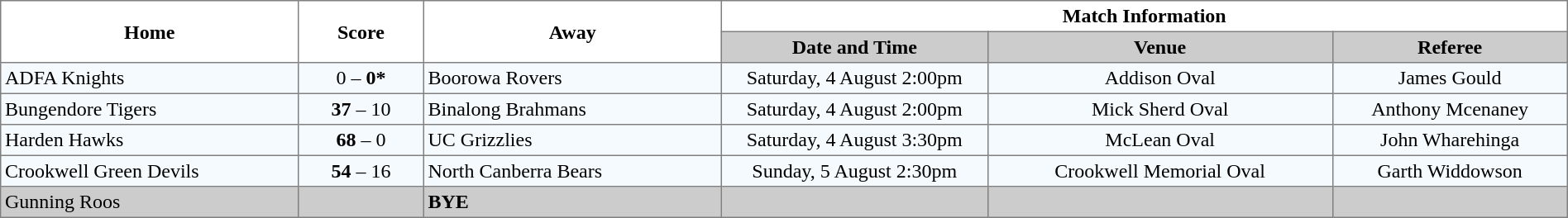<table border="1" cellpadding="3" cellspacing="0" width="100%" style="border-collapse:collapse;  text-align:center;">
<tr>
<th rowspan="2" width="19%">Home</th>
<th rowspan="2" width="8%">Score</th>
<th rowspan="2" width="19%">Away</th>
<th colspan="3">Match Information</th>
</tr>
<tr bgcolor="#CCCCCC">
<th width="17%">Date and Time</th>
<th width="22%">Venue</th>
<th width="50%">Referee</th>
</tr>
<tr style="text-align:center; background:#f5faff;">
<td align="left"> ADFA Knights</td>
<td>0 – <strong>0*</strong></td>
<td align="left"> Boorowa Rovers</td>
<td>Saturday, 4 August 2:00pm</td>
<td>Addison Oval</td>
<td>James Gould</td>
</tr>
<tr style="text-align:center; background:#f5faff;">
<td align="left"> Bungendore Tigers</td>
<td><strong>37</strong> – 10</td>
<td align="left"> Binalong Brahmans</td>
<td>Saturday, 4 August 2:00pm</td>
<td>Mick Sherd Oval</td>
<td>Anthony Mcenaney</td>
</tr>
<tr style="text-align:center; background:#f5faff;">
<td align="left"> Harden Hawks</td>
<td><strong>68</strong> – 0</td>
<td align="left"><strong></strong> UC Grizzlies</td>
<td>Saturday, 4 August 3:30pm</td>
<td>McLean Oval</td>
<td>John Wharehinga</td>
</tr>
<tr style="text-align:center; background:#f5faff;">
<td align="left"> Crookwell Green Devils</td>
<td><strong>54</strong> – 16</td>
<td align="left"> North Canberra Bears</td>
<td>Sunday, 5 August 2:30pm</td>
<td>Crookwell Memorial Oval</td>
<td>Garth Widdowson</td>
</tr>
<tr style="text-align:center; background:#CCCCCC;">
<td align="left"> Gunning Roos</td>
<td></td>
<td align="left"><strong>BYE</strong></td>
<td></td>
<td></td>
<td></td>
</tr>
</table>
